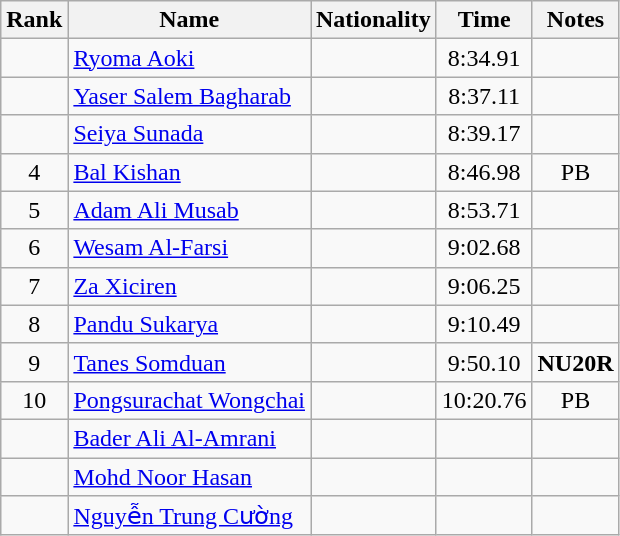<table class="wikitable sortable" style="text-align:center">
<tr>
<th>Rank</th>
<th>Name</th>
<th>Nationality</th>
<th>Time</th>
<th>Notes</th>
</tr>
<tr>
<td></td>
<td align=left><a href='#'>Ryoma Aoki</a></td>
<td align=left></td>
<td>8:34.91</td>
<td></td>
</tr>
<tr>
<td></td>
<td align=left><a href='#'>Yaser Salem Bagharab</a></td>
<td align=left></td>
<td>8:37.11</td>
<td></td>
</tr>
<tr>
<td></td>
<td align=left><a href='#'>Seiya Sunada</a></td>
<td align=left></td>
<td>8:39.17</td>
<td></td>
</tr>
<tr>
<td>4</td>
<td align=left><a href='#'>Bal Kishan</a></td>
<td align=left></td>
<td>8:46.98</td>
<td>PB</td>
</tr>
<tr>
<td>5</td>
<td align=left><a href='#'>Adam Ali Musab</a></td>
<td align=left></td>
<td>8:53.71</td>
<td></td>
</tr>
<tr>
<td>6</td>
<td align=left><a href='#'>Wesam Al-Farsi</a></td>
<td align=left></td>
<td>9:02.68</td>
<td></td>
</tr>
<tr>
<td>7</td>
<td align=left><a href='#'>Za Xiciren</a></td>
<td align=left></td>
<td>9:06.25</td>
<td></td>
</tr>
<tr>
<td>8</td>
<td align=left><a href='#'>Pandu Sukarya</a></td>
<td align=left></td>
<td>9:10.49</td>
<td></td>
</tr>
<tr>
<td>9</td>
<td align=left><a href='#'>Tanes Somduan</a></td>
<td align=left></td>
<td>9:50.10</td>
<td><strong>NU20R</strong></td>
</tr>
<tr>
<td>10</td>
<td align=left><a href='#'>Pongsurachat Wongchai</a></td>
<td align=left></td>
<td>10:20.76</td>
<td>PB</td>
</tr>
<tr>
<td></td>
<td align=left><a href='#'>Bader Ali Al-Amrani</a></td>
<td align=left></td>
<td></td>
<td></td>
</tr>
<tr>
<td></td>
<td align=left><a href='#'>Mohd Noor Hasan</a></td>
<td align=left></td>
<td></td>
<td></td>
</tr>
<tr>
<td></td>
<td align=left><a href='#'>Nguyễn Trung Cường</a></td>
<td align=left></td>
<td></td>
<td></td>
</tr>
</table>
